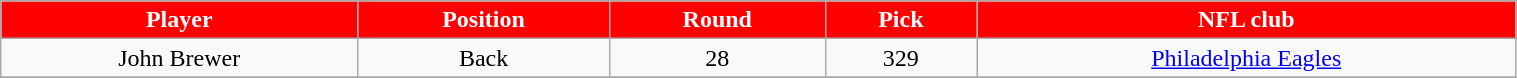<table class="wikitable" width="80%">
<tr align="center"  style="background: red;color:#FFFFFF;">
<td><strong>Player</strong></td>
<td><strong>Position</strong></td>
<td><strong>Round</strong></td>
<td><strong>Pick</strong></td>
<td><strong>NFL club</strong></td>
</tr>
<tr align="center" bgcolor="">
<td>John Brewer</td>
<td>Back</td>
<td>28</td>
<td>329</td>
<td><a href='#'>Philadelphia Eagles</a></td>
</tr>
<tr align="center" bgcolor="">
</tr>
</table>
